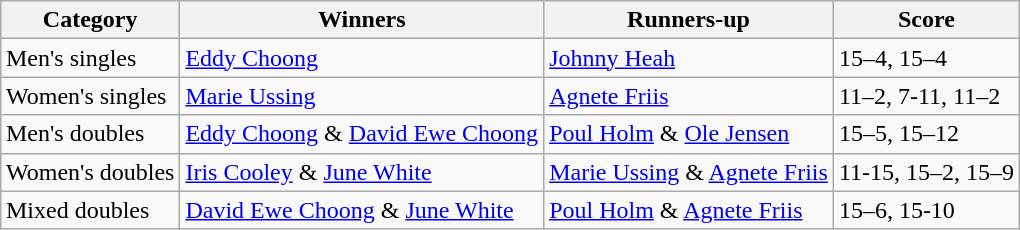<table class=wikitable style="margin:auto;">
<tr>
<th>Category</th>
<th>Winners</th>
<th>Runners-up</th>
<th>Score</th>
</tr>
<tr>
<td>Men's singles</td>
<td> <a href='#'>Eddy Choong</a></td>
<td> <a href='#'>Johnny Heah</a></td>
<td>15–4, 15–4</td>
</tr>
<tr>
<td>Women's singles</td>
<td> <a href='#'>Marie Ussing</a></td>
<td> <a href='#'>Agnete Friis</a></td>
<td>11–2, 7-11, 11–2</td>
</tr>
<tr>
<td>Men's doubles</td>
<td> <a href='#'>Eddy Choong</a> & <a href='#'>David Ewe Choong</a></td>
<td> <a href='#'>Poul Holm</a> & <a href='#'>Ole Jensen</a></td>
<td>15–5, 15–12</td>
</tr>
<tr>
<td>Women's doubles</td>
<td> <a href='#'>Iris Cooley</a> & <a href='#'>June White</a></td>
<td> <a href='#'>Marie Ussing</a> & <a href='#'>Agnete Friis</a></td>
<td>11-15, 15–2, 15–9</td>
</tr>
<tr>
<td>Mixed doubles</td>
<td> <a href='#'>David Ewe Choong</a> &  <a href='#'>June White</a></td>
<td> <a href='#'>Poul Holm</a> & <a href='#'>Agnete Friis</a></td>
<td>15–6, 15-10</td>
</tr>
</table>
